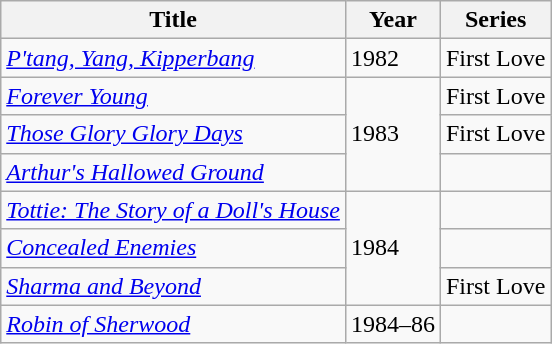<table class="wikitable sortable">
<tr>
<th>Title</th>
<th>Year</th>
<th>Series</th>
</tr>
<tr>
<td><em><a href='#'>P'tang, Yang, Kipperbang</a></em></td>
<td>1982</td>
<td>First Love</td>
</tr>
<tr>
<td><em><a href='#'>Forever Young</a></em></td>
<td rowspan="3">1983</td>
<td>First Love</td>
</tr>
<tr>
<td><em><a href='#'>Those Glory Glory Days</a></em></td>
<td>First Love</td>
</tr>
<tr>
<td><em><a href='#'>Arthur's Hallowed Ground</a></em></td>
<td></td>
</tr>
<tr>
<td><em><a href='#'>Tottie: The Story of a Doll's House</a></em></td>
<td rowspan="3">1984</td>
</tr>
<tr>
<td><em><a href='#'>Concealed Enemies</a></em></td>
<td></td>
</tr>
<tr>
<td><em><a href='#'>Sharma and Beyond</a></em></td>
<td>First Love</td>
</tr>
<tr>
<td><em><a href='#'>Robin of Sherwood</a></em></td>
<td>1984–86</td>
<td></td>
</tr>
</table>
